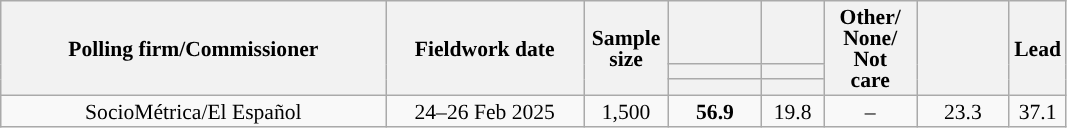<table class="wikitable collapsible collapsed" style="text-align:center; font-size:90%; line-height:14px;">
<tr style="height:42px;">
<th style="width:250px;" rowspan="3">Polling firm/Commissioner</th>
<th style="width:125px;" rowspan="3">Fieldwork date</th>
<th style="width:50px;" rowspan="3">Sample size</th>
<th style="width:55px;"></th>
<th style="width:35px;"></th>
<th style="width:55px;" rowspan="3">Other/<br>None/<br>Not<br>care</th>
<th style="width:55px;" rowspan="3"></th>
<th style="width:30px;" rowspan="3">Lead</th>
</tr>
<tr>
<th style="color:inherit;background:"></th>
<th style="color:inherit;background:"></th>
</tr>
<tr>
<th></th>
<th></th>
</tr>
<tr>
<td>SocioMétrica/El Español</td>
<td>24–26 Feb 2025</td>
<td>1,500</td>
<td><strong>56.9</strong></td>
<td>19.8</td>
<td>–</td>
<td>23.3</td>
<td style="background:">37.1</td>
</tr>
</table>
